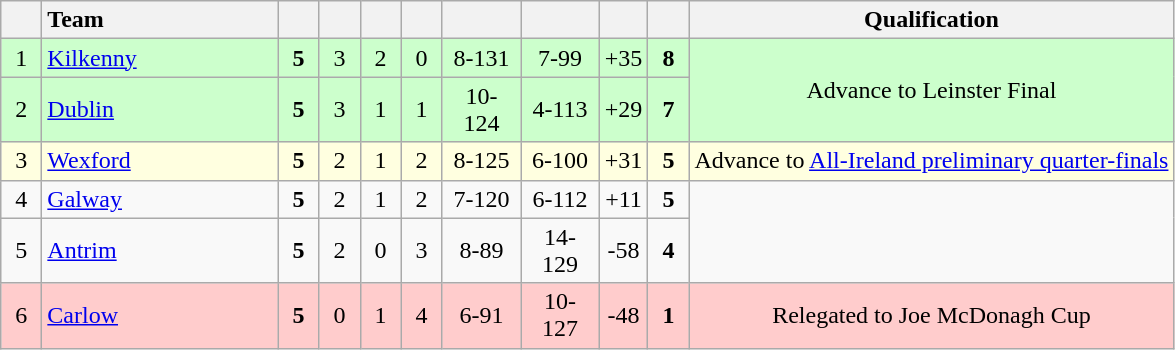<table class="wikitable" style="text-align:center">
<tr>
<th width="20"></th>
<th width="150" style="text-align:left;">Team</th>
<th width="20"></th>
<th width="20"></th>
<th width="20"></th>
<th width="20"></th>
<th width="45"></th>
<th width="45"></th>
<th width="20"></th>
<th width="20"></th>
<th>Qualification</th>
</tr>
<tr style="background:#ccffcc">
<td>1</td>
<td style="text-align:left"> <a href='#'>Kilkenny</a></td>
<td><strong>5</strong></td>
<td>3</td>
<td>2</td>
<td>0</td>
<td>8-131</td>
<td>7-99</td>
<td>+35</td>
<td><strong>8</strong></td>
<td rowspan="2">Advance to Leinster Final</td>
</tr>
<tr style="background:#ccffcc">
<td>2</td>
<td style="text-align:left"> <a href='#'>Dublin</a></td>
<td><strong>5</strong></td>
<td>3</td>
<td>1</td>
<td>1</td>
<td>10-124</td>
<td>4-113</td>
<td>+29</td>
<td><strong>7</strong></td>
</tr>
<tr style="background:#FFFFE0">
<td>3</td>
<td style="text-align:left"> <a href='#'>Wexford</a></td>
<td><strong>5</strong></td>
<td>2</td>
<td>1</td>
<td>2</td>
<td>8-125</td>
<td>6-100</td>
<td>+31</td>
<td><strong>5</strong></td>
<td>Advance to <a href='#'>All-Ireland preliminary quarter-finals</a></td>
</tr>
<tr>
<td>4</td>
<td style="text-align:left"> <a href='#'>Galway</a></td>
<td><strong>5</strong></td>
<td>2</td>
<td>1</td>
<td>2</td>
<td>7-120</td>
<td>6-112</td>
<td>+11</td>
<td><strong>5</strong></td>
<td rowspan="2"></td>
</tr>
<tr>
<td>5</td>
<td style="text-align:left"> <a href='#'>Antrim</a></td>
<td><strong>5</strong></td>
<td>2</td>
<td>0</td>
<td>3</td>
<td>8-89</td>
<td>14-129</td>
<td>-58</td>
<td><strong>4</strong></td>
</tr>
<tr style="background:#ffcccc">
<td>6</td>
<td style="text-align:left"> <a href='#'>Carlow</a></td>
<td><strong>5</strong></td>
<td>0</td>
<td>1</td>
<td>4</td>
<td>6-91</td>
<td>10-127</td>
<td>-48</td>
<td><strong>1</strong></td>
<td>Relegated to Joe McDonagh Cup</td>
</tr>
</table>
